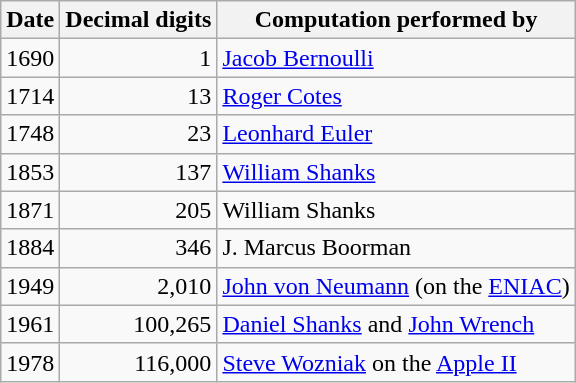<table class="wikitable" style="margin: 1em auto 1em auto">
<tr>
<th>Date</th>
<th>Decimal digits</th>
<th>Computation performed by</th>
</tr>
<tr>
<td>1690</td>
<td align=right>1</td>
<td><a href='#'>Jacob Bernoulli</a></td>
</tr>
<tr>
<td>1714</td>
<td align=right>13</td>
<td><a href='#'>Roger Cotes</a></td>
</tr>
<tr>
<td>1748</td>
<td align=right>23</td>
<td><a href='#'>Leonhard Euler</a></td>
</tr>
<tr>
<td>1853</td>
<td align=right>137</td>
<td><a href='#'>William Shanks</a></td>
</tr>
<tr>
<td>1871</td>
<td align=right>205</td>
<td>William Shanks</td>
</tr>
<tr>
<td>1884</td>
<td align=right>346</td>
<td>J. Marcus Boorman</td>
</tr>
<tr>
<td>1949</td>
<td align=right>2,010</td>
<td><a href='#'>John von Neumann</a> (on the <a href='#'>ENIAC</a>)</td>
</tr>
<tr>
<td>1961</td>
<td align=right>100,265</td>
<td><a href='#'>Daniel Shanks</a> and <a href='#'>John Wrench</a></td>
</tr>
<tr>
<td>1978</td>
<td align=right>116,000</td>
<td><a href='#'>Steve Wozniak</a> on the <a href='#'>Apple II</a></td>
</tr>
</table>
